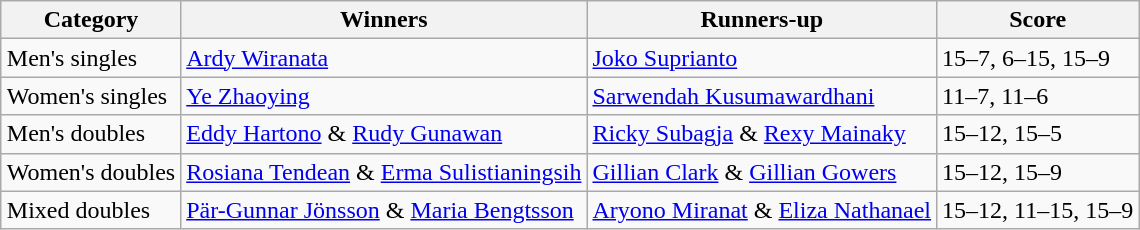<table class=wikitable style="margin:auto;">
<tr>
<th>Category</th>
<th>Winners</th>
<th>Runners-up</th>
<th>Score</th>
</tr>
<tr>
<td>Men's singles</td>
<td> <a href='#'>Ardy Wiranata</a></td>
<td> <a href='#'>Joko Suprianto</a></td>
<td>15–7, 6–15, 15–9</td>
</tr>
<tr>
<td>Women's singles</td>
<td> <a href='#'>Ye Zhaoying</a></td>
<td> <a href='#'>Sarwendah Kusumawardhani</a></td>
<td>11–7, 11–6</td>
</tr>
<tr>
<td>Men's doubles</td>
<td> <a href='#'>Eddy Hartono</a> & <a href='#'>Rudy Gunawan</a></td>
<td> <a href='#'>Ricky Subagja</a> & <a href='#'>Rexy Mainaky</a></td>
<td>15–12, 15–5</td>
</tr>
<tr>
<td>Women's doubles</td>
<td> <a href='#'>Rosiana Tendean</a> & <a href='#'>Erma Sulistianingsih</a></td>
<td> <a href='#'>Gillian Clark</a> & <a href='#'>Gillian Gowers</a></td>
<td>15–12, 15–9</td>
</tr>
<tr>
<td>Mixed doubles</td>
<td> <a href='#'>Pär-Gunnar Jönsson</a> & <a href='#'>Maria Bengtsson</a></td>
<td> <a href='#'>Aryono Miranat</a> & <a href='#'>Eliza Nathanael</a></td>
<td>15–12, 11–15, 15–9</td>
</tr>
</table>
